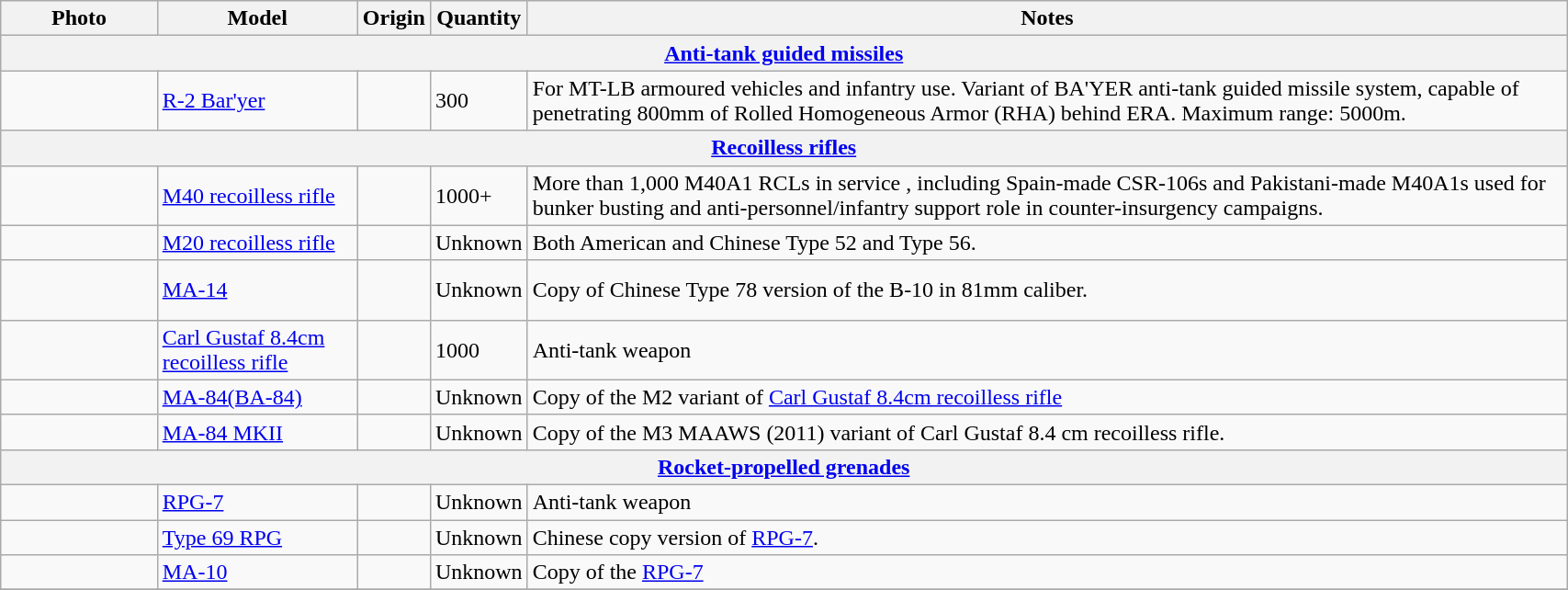<table class="wikitable" style="width:90%;">
<tr>
<th width="10%">Photo</th>
<th>Model</th>
<th>Origin</th>
<th>Quantity</th>
<th>Notes</th>
</tr>
<tr>
<th colspan="7"><a href='#'>Anti-tank guided missiles</a></th>
</tr>
<tr>
<td></td>
<td><a href='#'>R-2 Bar'yer</a></td>
<td></td>
<td>300</td>
<td>For MT-LB armoured vehicles and infantry use. Variant of BA'YER anti-tank guided missile system, capable of penetrating 800mm of Rolled Homogeneous Armor (RHA) behind ERA. Maximum range: 5000m.</td>
</tr>
<tr>
<th colspan="7"><a href='#'>Recoilless rifles</a></th>
</tr>
<tr>
<td></td>
<td><a href='#'>M40 recoilless rifle</a></td>
<td></td>
<td>1000+</td>
<td>More than 1,000 M40A1 RCLs in service , including Spain-made CSR-106s and Pakistani-made M40A1s used for bunker busting and anti-personnel/infantry support role in counter-insurgency campaigns.</td>
</tr>
<tr>
<td></td>
<td><a href='#'>M20 recoilless rifle</a></td>
<td></td>
<td>Unknown</td>
<td>Both American and Chinese Type 52 and Type 56.</td>
</tr>
<tr>
<td></td>
<td><a href='#'>MA-14</a></td>
<td> <br>  <br> </td>
<td>Unknown</td>
<td>Copy of Chinese Type 78 version of the B-10 in 81mm caliber.</td>
</tr>
<tr>
<td></td>
<td><a href='#'>Carl Gustaf 8.4cm recoilless rifle</a></td>
<td></td>
<td>1000</td>
<td>Anti-tank weapon</td>
</tr>
<tr>
<td></td>
<td><a href='#'>MA-84(BA-84)</a></td>
<td></td>
<td>Unknown</td>
<td>Copy of the M2 variant of <a href='#'>Carl Gustaf 8.4cm recoilless rifle</a></td>
</tr>
<tr>
<td></td>
<td><a href='#'>MA-84 MKII</a></td>
<td></td>
<td>Unknown</td>
<td>Copy of the M3 MAAWS (2011) variant of Carl Gustaf 8.4 cm recoilless rifle.</td>
</tr>
<tr>
<th colspan="7"><a href='#'>Rocket-propelled grenades</a></th>
</tr>
<tr>
<td></td>
<td><a href='#'>RPG-7</a></td>
<td></td>
<td>Unknown</td>
<td>Anti-tank weapon</td>
</tr>
<tr>
<td></td>
<td><a href='#'>Type 69 RPG</a></td>
<td></td>
<td>Unknown</td>
<td>Chinese copy version of <a href='#'>RPG-7</a>.</td>
</tr>
<tr>
<td></td>
<td><a href='#'>MA-10</a></td>
<td></td>
<td>Unknown</td>
<td>Copy of the <a href='#'>RPG-7</a></td>
</tr>
<tr>
</tr>
</table>
